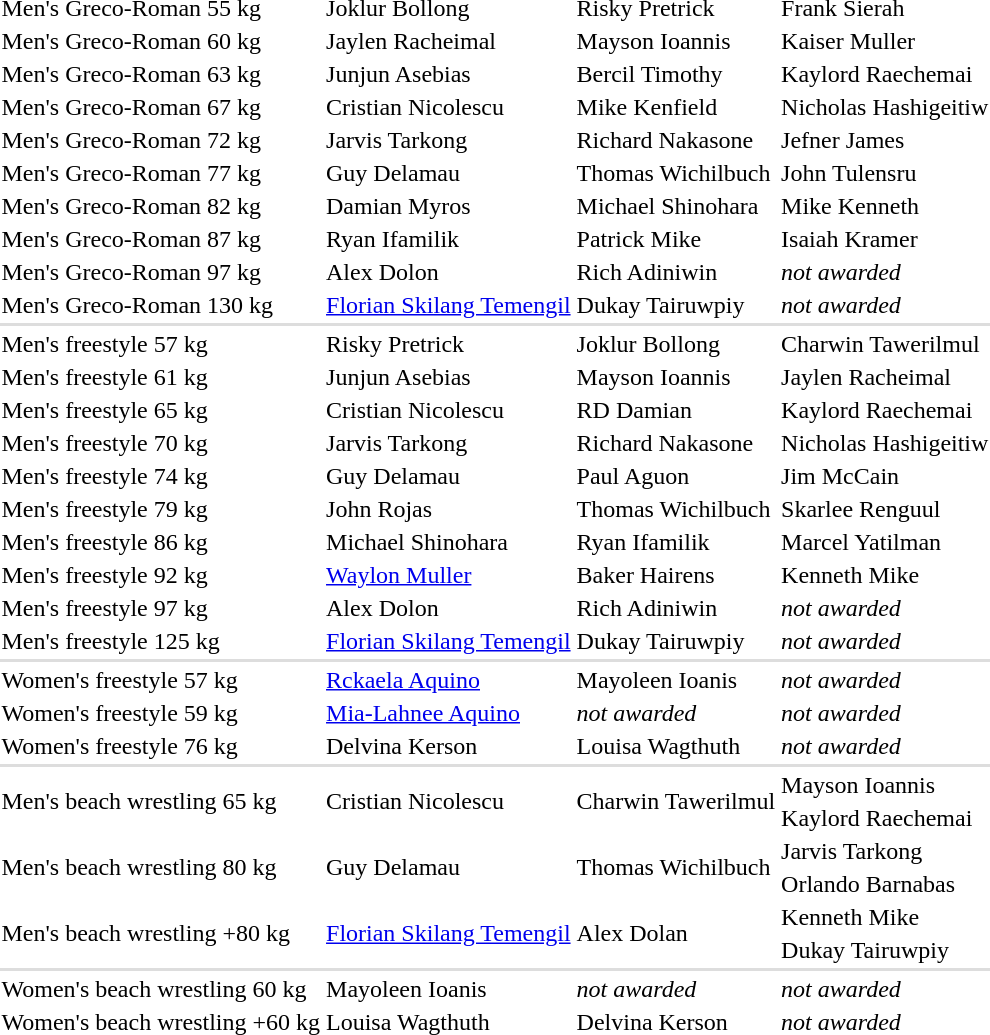<table>
<tr>
<td>Men's Greco-Roman 55 kg</td>
<td>Joklur Bollong<br></td>
<td>Risky Pretrick<br></td>
<td>Frank Sierah<br></td>
</tr>
<tr>
<td>Men's Greco-Roman 60 kg</td>
<td>Jaylen Racheimal<br></td>
<td>Mayson Ioannis<br></td>
<td>Kaiser Muller<br></td>
</tr>
<tr>
<td>Men's Greco-Roman 63 kg</td>
<td>Junjun Asebias<br></td>
<td>Bercil Timothy<br></td>
<td>Kaylord Raechemai<br></td>
</tr>
<tr>
<td>Men's Greco-Roman 67 kg</td>
<td>Cristian Nicolescu<br></td>
<td>Mike Kenfield<br></td>
<td>Nicholas Hashigeitiw<br></td>
</tr>
<tr>
<td>Men's Greco-Roman 72 kg</td>
<td>Jarvis Tarkong<br></td>
<td>Richard Nakasone<br></td>
<td>Jefner James<br></td>
</tr>
<tr>
<td>Men's Greco-Roman 77 kg</td>
<td>Guy Delamau<br></td>
<td>Thomas Wichilbuch <br></td>
<td>John Tulensru<br></td>
</tr>
<tr>
<td>Men's Greco-Roman 82 kg</td>
<td>Damian Myros<br></td>
<td>Michael Shinohara<br></td>
<td>Mike Kenneth<br></td>
</tr>
<tr>
<td>Men's Greco-Roman 87 kg</td>
<td>Ryan Ifamilik<br></td>
<td>Patrick Mike<br></td>
<td nowrap>Isaiah Kramer<br></td>
</tr>
<tr>
<td>Men's Greco-Roman 97 kg</td>
<td>Alex Dolon<br></td>
<td>Rich Adiniwin<br></td>
<td><em>not awarded</em></td>
</tr>
<tr>
<td>Men's Greco-Roman 130 kg</td>
<td><a href='#'>Florian Skilang Temengil</a><br></td>
<td>Dukay Tairuwpiy<br></td>
<td><em>not awarded</em></td>
</tr>
<tr bgcolor=#dddddd>
<td colspan=4></td>
</tr>
<tr>
<td>Men's freestyle 57 kg</td>
<td>Risky Pretrick<br></td>
<td>Joklur Bollong<br></td>
<td>Charwin Tawerilmul <br></td>
</tr>
<tr>
<td>Men's freestyle 61 kg</td>
<td>Junjun Asebias<br></td>
<td>Mayson Ioannis<br></td>
<td>Jaylen Racheimal<br></td>
</tr>
<tr>
<td>Men's freestyle 65 kg</td>
<td>Cristian Nicolescu<br></td>
<td>RD Damian<br></td>
<td>Kaylord Raechemai<br></td>
</tr>
<tr>
<td>Men's freestyle 70 kg</td>
<td>Jarvis Tarkong<br></td>
<td>Richard Nakasone<br></td>
<td>Nicholas Hashigeitiw<br></td>
</tr>
<tr>
<td>Men's freestyle 74 kg</td>
<td>Guy Delamau<br></td>
<td>Paul Aguon<br></td>
<td>Jim McCain<br></td>
</tr>
<tr>
<td>Men's freestyle 79 kg</td>
<td>John Rojas<br></td>
<td>Thomas Wichilbuch <br></td>
<td>Skarlee Renguul<br></td>
</tr>
<tr>
<td>Men's freestyle 86 kg</td>
<td>Michael Shinohara<br></td>
<td>Ryan Ifamilik<br></td>
<td>Marcel Yatilman<br></td>
</tr>
<tr>
<td>Men's freestyle 92 kg</td>
<td><a href='#'>Waylon Muller</a><br></td>
<td>Baker Hairens<br></td>
<td>Kenneth Mike<br></td>
</tr>
<tr>
<td>Men's freestyle 97 kg</td>
<td>Alex Dolon<br></td>
<td nowrap>Rich Adiniwin<br></td>
<td><em>not awarded</em></td>
</tr>
<tr>
<td>Men's freestyle 125 kg</td>
<td><a href='#'>Florian Skilang Temengil</a><br></td>
<td>Dukay Tairuwpiy<br></td>
<td><em>not awarded</em></td>
</tr>
<tr bgcolor=#dddddd>
<td colspan=4></td>
</tr>
<tr>
<td>Women's freestyle 57 kg</td>
<td><a href='#'>Rckaela Aquino</a> <br></td>
<td>Mayoleen Ioanis<br></td>
<td><em>not awarded</em></td>
</tr>
<tr>
<td>Women's freestyle 59 kg</td>
<td><a href='#'>Mia-Lahnee Aquino</a> <br></td>
<td><em>not awarded</em></td>
<td><em>not awarded</em></td>
</tr>
<tr>
<td>Women's freestyle 76 kg</td>
<td>Delvina Kerson<br></td>
<td>Louisa Wagthuth<br></td>
<td><em>not awarded</em></td>
</tr>
<tr bgcolor=#dddddd>
<td colspan=4></td>
</tr>
<tr>
<td rowspan=2>Men's beach wrestling 65 kg</td>
<td rowspan=2 nowrap>Cristian Nicolescu<br></td>
<td rowspan=2>Charwin Tawerilmul <br></td>
<td>Mayson Ioannis<br></td>
</tr>
<tr>
<td>Kaylord Raechemai<br></td>
</tr>
<tr>
<td rowspan=2>Men's beach wrestling 80 kg</td>
<td rowspan=2>Guy Delamau<br></td>
<td rowspan=2>Thomas Wichilbuch <br></td>
<td>Jarvis Tarkong<br></td>
</tr>
<tr>
<td>Orlando Barnabas<br></td>
</tr>
<tr>
<td rowspan=2>Men's beach wrestling +80 kg</td>
<td rowspan=2><a href='#'>Florian Skilang Temengil</a><br></td>
<td rowspan=2>Alex Dolan<br></td>
<td>Kenneth Mike<br></td>
</tr>
<tr>
<td>Dukay Tairuwpiy<br></td>
</tr>
<tr bgcolor=#dddddd>
<td colspan=4></td>
</tr>
<tr>
<td>Women's beach wrestling 60 kg</td>
<td>Mayoleen Ioanis<br></td>
<td><em>not awarded</em></td>
<td><em>not awarded</em></td>
</tr>
<tr>
<td>Women's beach wrestling +60 kg</td>
<td>Louisa Wagthuth<br></td>
<td>Delvina Kerson<br></td>
<td><em>not awarded</em></td>
</tr>
</table>
